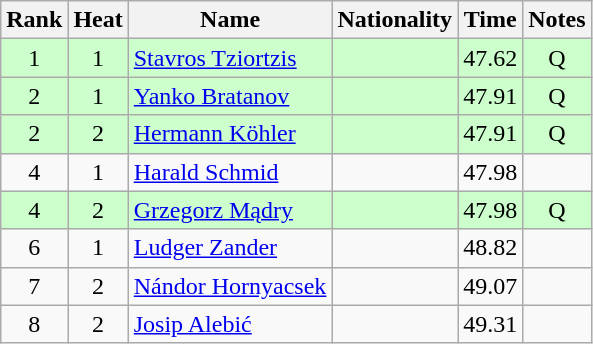<table class="wikitable sortable" style="text-align:center">
<tr>
<th>Rank</th>
<th>Heat</th>
<th>Name</th>
<th>Nationality</th>
<th>Time</th>
<th>Notes</th>
</tr>
<tr bgcolor=ccffcc>
<td>1</td>
<td>1</td>
<td align="left"><a href='#'>Stavros Tziortzis</a></td>
<td align=left></td>
<td>47.62</td>
<td>Q</td>
</tr>
<tr bgcolor=ccffcc>
<td>2</td>
<td>1</td>
<td align="left"><a href='#'>Yanko Bratanov</a></td>
<td align=left></td>
<td>47.91</td>
<td>Q</td>
</tr>
<tr bgcolor=ccffcc>
<td>2</td>
<td>2</td>
<td align="left"><a href='#'>Hermann Köhler</a></td>
<td align=left></td>
<td>47.91</td>
<td>Q</td>
</tr>
<tr>
<td>4</td>
<td>1</td>
<td align="left"><a href='#'>Harald Schmid</a></td>
<td align=left></td>
<td>47.98</td>
<td></td>
</tr>
<tr bgcolor=ccffcc>
<td>4</td>
<td>2</td>
<td align="left"><a href='#'>Grzegorz Mądry</a></td>
<td align=left></td>
<td>47.98</td>
<td>Q</td>
</tr>
<tr>
<td>6</td>
<td>1</td>
<td align="left"><a href='#'>Ludger Zander</a></td>
<td align=left></td>
<td>48.82</td>
<td></td>
</tr>
<tr>
<td>7</td>
<td>2</td>
<td align="left"><a href='#'>Nándor Hornyacsek</a></td>
<td align=left></td>
<td>49.07</td>
<td></td>
</tr>
<tr>
<td>8</td>
<td>2</td>
<td align="left"><a href='#'>Josip Alebić</a></td>
<td align=left></td>
<td>49.31</td>
<td></td>
</tr>
</table>
